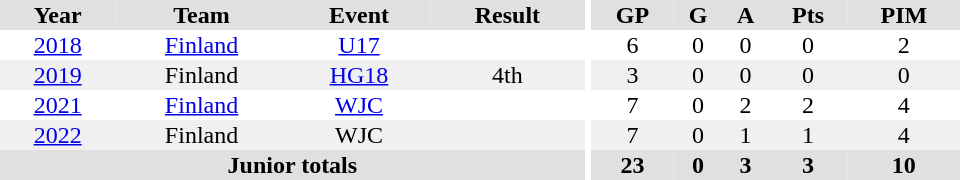<table border="0" cellpadding="1" cellspacing="0" ID="Table3" style="text-align:center; width:40em">
<tr ALIGN="center" bgcolor="#e0e0e0">
<th>Year</th>
<th>Team</th>
<th>Event</th>
<th>Result</th>
<th rowspan="99" bgcolor="#ffffff"></th>
<th>GP</th>
<th>G</th>
<th>A</th>
<th>Pts</th>
<th>PIM</th>
</tr>
<tr>
<td><a href='#'>2018</a></td>
<td><a href='#'>Finland</a></td>
<td><a href='#'>U17</a></td>
<td></td>
<td>6</td>
<td>0</td>
<td>0</td>
<td>0</td>
<td>2</td>
</tr>
<tr bgcolor="#f0f0f0">
<td><a href='#'>2019</a></td>
<td>Finland</td>
<td><a href='#'>HG18</a></td>
<td>4th</td>
<td>3</td>
<td>0</td>
<td>0</td>
<td>0</td>
<td>0</td>
</tr>
<tr>
<td><a href='#'>2021</a></td>
<td><a href='#'>Finland</a></td>
<td><a href='#'>WJC</a></td>
<td></td>
<td>7</td>
<td>0</td>
<td>2</td>
<td>2</td>
<td>4</td>
</tr>
<tr bgcolor="#f0f0f0">
<td><a href='#'>2022</a></td>
<td>Finland</td>
<td>WJC</td>
<td></td>
<td>7</td>
<td>0</td>
<td>1</td>
<td>1</td>
<td>4</td>
</tr>
<tr ALIGN="center" bgcolor="#e0e0e0">
<th colspan=4>Junior totals</th>
<th>23</th>
<th>0</th>
<th>3</th>
<th>3</th>
<th>10</th>
</tr>
</table>
